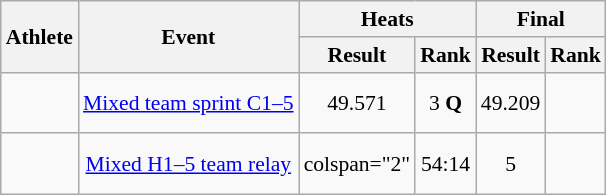<table class=wikitable style="font-size:90%">
<tr>
<th rowspan="2">Athlete</th>
<th rowspan="2">Event</th>
<th colspan="2">Heats</th>
<th colspan="2">Final</th>
</tr>
<tr>
<th>Result</th>
<th>Rank</th>
<th>Result</th>
<th>Rank</th>
</tr>
<tr align=center>
<td align=left><br><br></td>
<td align=left><a href='#'>Mixed team sprint C1–5</a></td>
<td>49.571</td>
<td>3 <strong>Q</strong></td>
<td>49.209</td>
<td></td>
</tr>
<tr align=center>
<td align=left><br><br></td>
<td alienta=left><a href='#'>Mixed H1–5 team relay</a></td>
<td>colspan="2" </td>
<td>54:14</td>
<td>5</td>
</tr>
</table>
